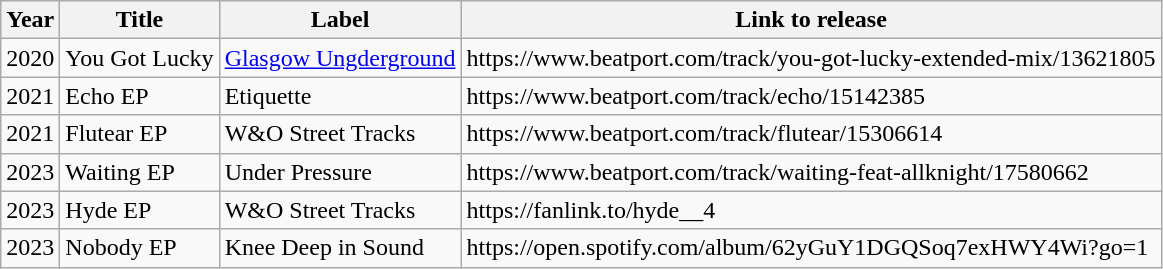<table class="wikitable">
<tr>
<th>Year</th>
<th>Title</th>
<th>Label</th>
<th>Link to release</th>
</tr>
<tr>
<td>2020</td>
<td>You Got Lucky</td>
<td><a href='#'>Glasgow Ungderground</a></td>
<td>https://www.beatport.com/track/you-got-lucky-extended-mix/13621805</td>
</tr>
<tr>
<td>2021</td>
<td>Echo EP</td>
<td>Etiquette</td>
<td>https://www.beatport.com/track/echo/15142385</td>
</tr>
<tr>
<td>2021</td>
<td>Flutear EP</td>
<td>W&O Street Tracks</td>
<td>https://www.beatport.com/track/flutear/15306614</td>
</tr>
<tr>
<td>2023</td>
<td>Waiting EP</td>
<td>Under Pressure</td>
<td>https://www.beatport.com/track/waiting-feat-allknight/17580662</td>
</tr>
<tr>
<td>2023</td>
<td>Hyde EP</td>
<td>W&O Street Tracks</td>
<td>https://fanlink.to/hyde__4</td>
</tr>
<tr>
<td>2023</td>
<td>Nobody EP</td>
<td>Knee Deep in Sound</td>
<td>https://open.spotify.com/album/62yGuY1DGQSoq7exHWY4Wi?go=1</td>
</tr>
</table>
